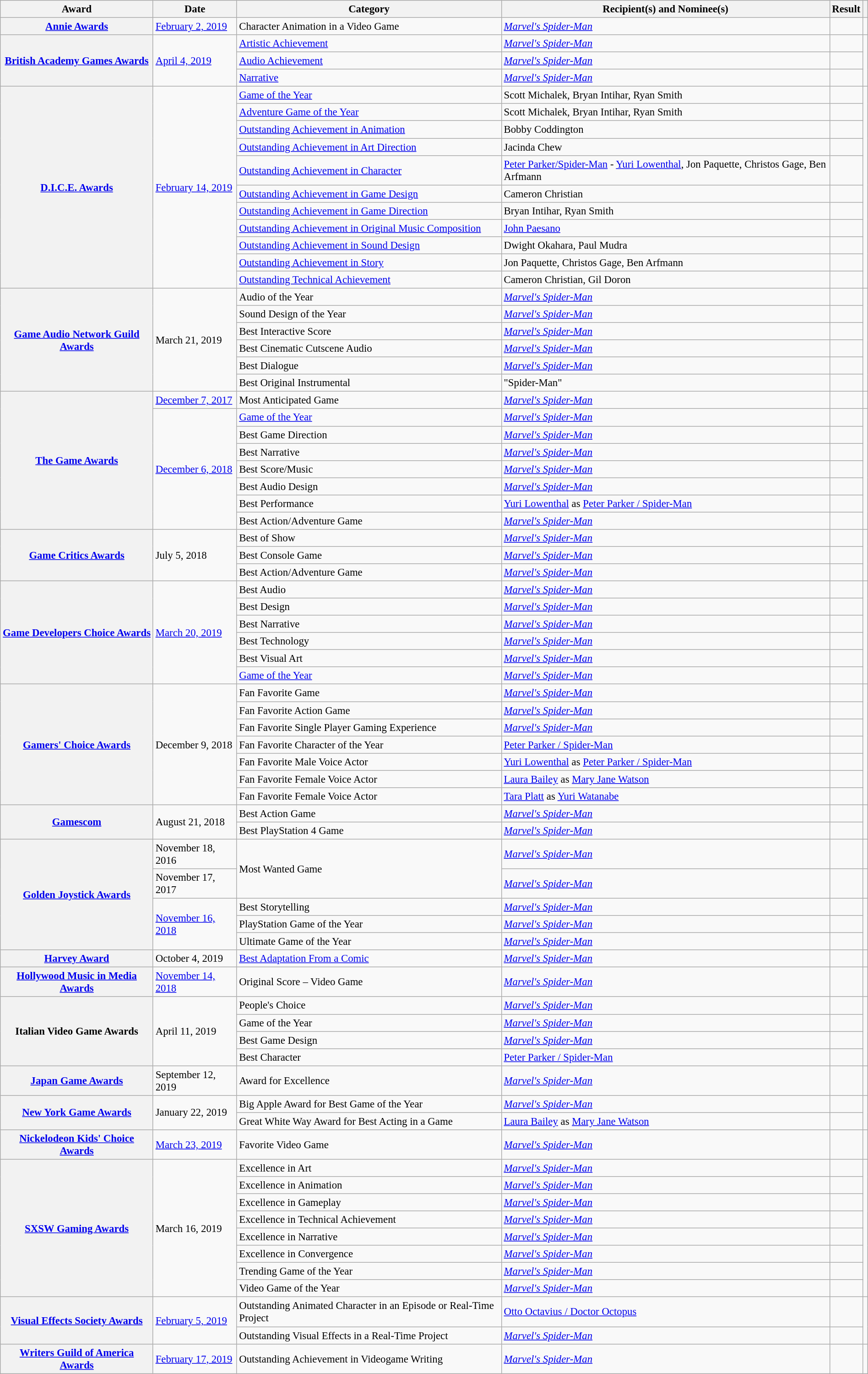<table class="wikitable plainrowheaders sortable"  style="font-size: 95%; width: 100%;">
<tr>
<th scope="col">Award</th>
<th scope="col">Date</th>
<th scope="col">Category</th>
<th scope="col">Recipient(s) and Nominee(s)</th>
<th scope="col">Result</th>
<th scope="col" class="unsortable"></th>
</tr>
<tr>
<th scope="row"><a href='#'>Annie Awards</a></th>
<td><a href='#'>February 2, 2019</a></td>
<td>Character Animation in a Video Game</td>
<td><em><a href='#'>Marvel's Spider-Man</a></em></td>
<td></td>
<td style="text-align:center;"></td>
</tr>
<tr>
<th scope="row" rowspan="3"><a href='#'>British Academy Games Awards</a></th>
<td rowspan="3"><a href='#'>April 4, 2019</a></td>
<td><a href='#'>Artistic Achievement</a></td>
<td><em><a href='#'>Marvel's Spider-Man</a></em></td>
<td></td>
<td rowspan="3" style="text-align:center;"></td>
</tr>
<tr>
<td><a href='#'>Audio Achievement</a></td>
<td><em><a href='#'>Marvel's Spider-Man</a></em></td>
<td></td>
</tr>
<tr>
<td><a href='#'>Narrative</a></td>
<td><em><a href='#'>Marvel's Spider-Man</a></em></td>
<td></td>
</tr>
<tr>
<th scope="row" rowspan="11"><a href='#'>D.I.C.E. Awards</a></th>
<td rowspan="11"><a href='#'>February 14, 2019</a></td>
<td><a href='#'>Game of the Year</a></td>
<td>Scott Michalek, Bryan Intihar, Ryan Smith</td>
<td></td>
<td rowspan="11" style="text-align:center;"></td>
</tr>
<tr>
<td><a href='#'>Adventure Game of the Year</a></td>
<td>Scott Michalek, Bryan Intihar, Ryan Smith</td>
<td></td>
</tr>
<tr>
<td><a href='#'>Outstanding Achievement in Animation</a></td>
<td>Bobby Coddington</td>
<td></td>
</tr>
<tr>
<td><a href='#'>Outstanding Achievement in Art Direction</a></td>
<td>Jacinda Chew</td>
<td></td>
</tr>
<tr>
<td><a href='#'>Outstanding Achievement in Character</a></td>
<td><a href='#'>Peter Parker/Spider-Man</a> - <a href='#'>Yuri Lowenthal</a>, Jon Paquette, Christos Gage, Ben Arfmann</td>
<td></td>
</tr>
<tr>
<td><a href='#'>Outstanding Achievement in Game Design</a></td>
<td>Cameron Christian</td>
<td></td>
</tr>
<tr>
<td><a href='#'>Outstanding Achievement in Game Direction</a></td>
<td>Bryan Intihar, Ryan Smith</td>
<td></td>
</tr>
<tr>
<td><a href='#'>Outstanding Achievement in Original Music Composition</a></td>
<td><a href='#'>John Paesano</a></td>
<td></td>
</tr>
<tr>
<td><a href='#'>Outstanding Achievement in Sound Design</a></td>
<td>Dwight Okahara, Paul Mudra</td>
<td></td>
</tr>
<tr>
<td><a href='#'>Outstanding Achievement in Story</a></td>
<td>Jon Paquette, Christos Gage, Ben Arfmann</td>
<td></td>
</tr>
<tr>
<td><a href='#'>Outstanding Technical Achievement</a></td>
<td>Cameron Christian, Gil Doron</td>
<td></td>
</tr>
<tr>
<th scope="row" rowspan="6"><a href='#'>Game Audio Network Guild Awards</a></th>
<td rowspan="6">March 21, 2019</td>
<td>Audio of the Year</td>
<td><em><a href='#'>Marvel's Spider-Man</a></em></td>
<td></td>
<td rowspan="6" style="text-align:center;"></td>
</tr>
<tr>
<td>Sound Design of the Year</td>
<td><em><a href='#'>Marvel's Spider-Man</a></em></td>
<td></td>
</tr>
<tr>
<td>Best Interactive Score</td>
<td><em><a href='#'>Marvel's Spider-Man</a></em></td>
<td></td>
</tr>
<tr>
<td>Best Cinematic Cutscene Audio</td>
<td><em><a href='#'>Marvel's Spider-Man</a></em></td>
<td></td>
</tr>
<tr>
<td>Best Dialogue</td>
<td><em><a href='#'>Marvel's Spider-Man</a></em></td>
<td></td>
</tr>
<tr>
<td>Best Original Instrumental</td>
<td>"Spider-Man"</td>
<td></td>
</tr>
<tr>
<th scope="row" rowspan="8"><a href='#'>The Game Awards</a></th>
<td><a href='#'>December 7, 2017</a></td>
<td>Most Anticipated Game</td>
<td><em><a href='#'>Marvel's Spider-Man</a></em></td>
<td></td>
<td style="text-align:center;"></td>
</tr>
<tr>
<td rowspan="7"><a href='#'>December 6, 2018</a></td>
<td><a href='#'>Game of the Year</a></td>
<td><em><a href='#'>Marvel's Spider-Man</a></em></td>
<td></td>
<td rowspan="7" style="text-align:center;"></td>
</tr>
<tr>
<td>Best Game Direction</td>
<td><em><a href='#'>Marvel's Spider-Man</a></em></td>
<td></td>
</tr>
<tr>
<td>Best Narrative</td>
<td><em><a href='#'>Marvel's Spider-Man</a></em></td>
<td></td>
</tr>
<tr>
<td>Best Score/Music</td>
<td><em><a href='#'>Marvel's Spider-Man</a></em></td>
<td></td>
</tr>
<tr>
<td>Best Audio Design</td>
<td><em><a href='#'>Marvel's Spider-Man</a></em></td>
<td></td>
</tr>
<tr>
<td>Best Performance</td>
<td><a href='#'>Yuri Lowenthal</a> as <a href='#'>Peter Parker / Spider-Man</a></td>
<td></td>
</tr>
<tr>
<td>Best Action/Adventure Game</td>
<td><em><a href='#'>Marvel's Spider-Man</a></em></td>
<td></td>
</tr>
<tr>
<th scope="row" rowspan="3"><a href='#'>Game Critics Awards</a></th>
<td rowspan="3">July 5, 2018</td>
<td>Best of Show</td>
<td><em><a href='#'>Marvel's Spider-Man</a></em></td>
<td></td>
<td rowspan="3" style="text-align:center;"></td>
</tr>
<tr>
<td>Best Console Game</td>
<td><em><a href='#'>Marvel's Spider-Man</a></em></td>
<td></td>
</tr>
<tr>
<td>Best Action/Adventure Game</td>
<td><em><a href='#'>Marvel's Spider-Man</a></em></td>
<td></td>
</tr>
<tr>
<th scope="row" rowspan="6"><a href='#'>Game Developers Choice Awards</a></th>
<td rowspan="6"><a href='#'>March 20, 2019</a></td>
<td>Best Audio</td>
<td><em><a href='#'>Marvel's Spider-Man</a></em></td>
<td></td>
<td rowspan="6" style="text-align:center;"></td>
</tr>
<tr>
<td>Best Design</td>
<td><em><a href='#'>Marvel's Spider-Man</a></em></td>
<td></td>
</tr>
<tr>
<td>Best Narrative</td>
<td><em><a href='#'>Marvel's Spider-Man</a></em></td>
<td></td>
</tr>
<tr>
<td>Best Technology</td>
<td><em><a href='#'>Marvel's Spider-Man</a></em></td>
<td></td>
</tr>
<tr>
<td>Best Visual Art</td>
<td><em><a href='#'>Marvel's Spider-Man</a></em></td>
<td></td>
</tr>
<tr>
<td><a href='#'>Game of the Year</a></td>
<td><em><a href='#'>Marvel's Spider-Man</a></em></td>
<td></td>
</tr>
<tr>
<th scope="row" rowspan="7"><a href='#'>Gamers' Choice Awards</a></th>
<td rowspan="7">December 9, 2018</td>
<td>Fan Favorite Game</td>
<td><em><a href='#'>Marvel's Spider-Man</a></em></td>
<td></td>
<td rowspan="7" style="text-align:center;"></td>
</tr>
<tr>
<td>Fan Favorite Action Game</td>
<td><em><a href='#'>Marvel's Spider-Man</a></em></td>
<td></td>
</tr>
<tr>
<td>Fan Favorite Single Player Gaming Experience</td>
<td><em><a href='#'>Marvel's Spider-Man</a></em></td>
<td></td>
</tr>
<tr>
<td>Fan Favorite Character of the Year</td>
<td><a href='#'>Peter Parker / Spider-Man</a></td>
<td></td>
</tr>
<tr>
<td>Fan Favorite Male Voice Actor</td>
<td><a href='#'>Yuri Lowenthal</a> as <a href='#'>Peter Parker / Spider-Man</a></td>
<td></td>
</tr>
<tr>
<td>Fan Favorite Female Voice Actor</td>
<td><a href='#'>Laura Bailey</a> as <a href='#'>Mary Jane Watson</a></td>
<td></td>
</tr>
<tr>
<td>Fan Favorite Female Voice Actor</td>
<td><a href='#'>Tara Platt</a> as <a href='#'>Yuri Watanabe</a></td>
<td></td>
</tr>
<tr>
<th scope="row" rowspan="2"><a href='#'>Gamescom</a></th>
<td rowspan="2">August 21, 2018</td>
<td>Best Action Game</td>
<td><em><a href='#'>Marvel's Spider-Man</a></em></td>
<td></td>
<td rowspan="2" style="text-align:center;"></td>
</tr>
<tr>
<td>Best PlayStation 4 Game</td>
<td><em><a href='#'>Marvel's Spider-Man</a></em></td>
<td></td>
</tr>
<tr>
<th scope="row" rowspan="5"><a href='#'>Golden Joystick Awards</a></th>
<td>November 18, 2016</td>
<td rowspan="2">Most Wanted Game</td>
<td><em><a href='#'>Marvel's Spider-Man</a></em></td>
<td></td>
<td style="text-align:center;"></td>
</tr>
<tr>
<td>November 17, 2017</td>
<td><em><a href='#'>Marvel's Spider-Man</a></em></td>
<td></td>
<td style="text-align:center;"></td>
</tr>
<tr>
<td rowspan="3"><a href='#'>November 16, 2018</a></td>
<td>Best Storytelling</td>
<td><em><a href='#'>Marvel's Spider-Man</a></em></td>
<td></td>
<td rowspan="3" style="text-align:center;"></td>
</tr>
<tr>
<td>PlayStation Game of the Year</td>
<td><em><a href='#'>Marvel's Spider-Man</a></em></td>
<td></td>
</tr>
<tr>
<td>Ultimate Game of the Year</td>
<td><em><a href='#'>Marvel's Spider-Man</a></em></td>
<td></td>
</tr>
<tr>
<th scope="row"><a href='#'>Harvey Award</a></th>
<td>October 4, 2019</td>
<td><a href='#'>Best Adaptation From a Comic</a></td>
<td><em><a href='#'>Marvel's Spider-Man</a></em></td>
<td></td>
<td style="text-align:center;"></td>
</tr>
<tr>
<th scope="row"><a href='#'>Hollywood Music in Media Awards</a></th>
<td><a href='#'>November 14, 2018</a></td>
<td>Original Score – Video Game</td>
<td><em><a href='#'>Marvel's Spider-Man</a></em></td>
<td></td>
<td style="text-align:center;"></td>
</tr>
<tr>
<th scope="row" rowspan="4">Italian Video Game Awards</th>
<td rowspan="4">April 11, 2019</td>
<td>People's Choice</td>
<td><em><a href='#'>Marvel's Spider-Man</a></em></td>
<td></td>
<td rowspan="4" style="text-align:center;"></td>
</tr>
<tr>
<td>Game of the Year</td>
<td><em><a href='#'>Marvel's Spider-Man</a></em></td>
<td></td>
</tr>
<tr>
<td>Best Game Design</td>
<td><em><a href='#'>Marvel's Spider-Man</a></em></td>
<td></td>
</tr>
<tr>
<td>Best Character</td>
<td><a href='#'>Peter Parker / Spider-Man</a></td>
<td></td>
</tr>
<tr>
<th scope="row"><a href='#'>Japan Game Awards</a></th>
<td>September 12, 2019</td>
<td>Award for Excellence</td>
<td><em><a href='#'>Marvel's Spider-Man</a></em></td>
<td></td>
<td style="text-align:center;"></td>
</tr>
<tr>
<th scope="row" rowspan="2"><a href='#'>New York Game Awards</a></th>
<td rowspan="2">January 22, 2019</td>
<td>Big Apple Award for Best Game of the Year</td>
<td><em><a href='#'>Marvel's Spider-Man</a></em></td>
<td></td>
<td rowspan="2" style="text-align:center;"></td>
</tr>
<tr>
<td>Great White Way Award for Best Acting in a Game</td>
<td><a href='#'>Laura Bailey</a> as <a href='#'>Mary Jane Watson</a></td>
<td></td>
</tr>
<tr>
<th scope="row"><a href='#'>Nickelodeon Kids' Choice Awards</a></th>
<td><a href='#'>March 23, 2019</a></td>
<td>Favorite Video Game</td>
<td><em><a href='#'>Marvel's Spider-Man</a></em></td>
<td></td>
<td style="text-align:center;"></td>
</tr>
<tr>
<th scope="row" rowspan="8"><a href='#'>SXSW Gaming Awards</a></th>
<td rowspan="8">March 16, 2019</td>
<td>Excellence in Art</td>
<td><em><a href='#'>Marvel's Spider-Man</a></em></td>
<td></td>
<td rowspan="8" style="text-align:center;"></td>
</tr>
<tr>
<td>Excellence in Animation</td>
<td><em><a href='#'>Marvel's Spider-Man</a></em></td>
<td></td>
</tr>
<tr>
<td>Excellence in Gameplay</td>
<td><em><a href='#'>Marvel's Spider-Man</a></em></td>
<td></td>
</tr>
<tr>
<td>Excellence in Technical Achievement</td>
<td><em><a href='#'>Marvel's Spider-Man</a></em></td>
<td></td>
</tr>
<tr>
<td>Excellence in Narrative</td>
<td><em><a href='#'>Marvel's Spider-Man</a></em></td>
<td></td>
</tr>
<tr>
<td>Excellence in Convergence</td>
<td><em><a href='#'>Marvel's Spider-Man</a></em></td>
<td></td>
</tr>
<tr>
<td>Trending Game of the Year</td>
<td><em><a href='#'>Marvel's Spider-Man</a></em></td>
<td></td>
</tr>
<tr>
<td>Video Game of the Year</td>
<td><em><a href='#'>Marvel's Spider-Man</a></em></td>
<td></td>
</tr>
<tr>
<th scope="row" rowspan="2"><a href='#'>Visual Effects Society Awards</a></th>
<td rowspan="2"><a href='#'>February 5, 2019</a></td>
<td>Outstanding Animated Character in an Episode or Real-Time Project</td>
<td><a href='#'>Otto Octavius / Doctor Octopus</a></td>
<td></td>
<td rowspan="2" style="text-align:center;"></td>
</tr>
<tr>
<td>Outstanding Visual Effects in a Real-Time Project</td>
<td><em><a href='#'>Marvel's Spider-Man</a></em></td>
<td></td>
</tr>
<tr>
<th scope="row"><a href='#'>Writers Guild of America Awards</a></th>
<td><a href='#'>February 17, 2019</a></td>
<td>Outstanding Achievement in Videogame Writing</td>
<td><em><a href='#'>Marvel's Spider-Man</a></em></td>
<td></td>
<td style="text-align:center;"></td>
</tr>
</table>
